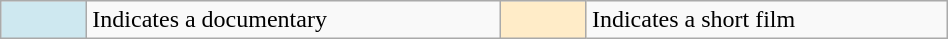<table class="wikitable" style="width:50%">
<tr>
<td align=center style="width:50px;background-color:#CEE8F0"></td>
<td>Indicates a documentary</td>
<td align=center style="width:50px;background-color:#FFECC8"></td>
<td>Indicates a short film</td>
</tr>
</table>
